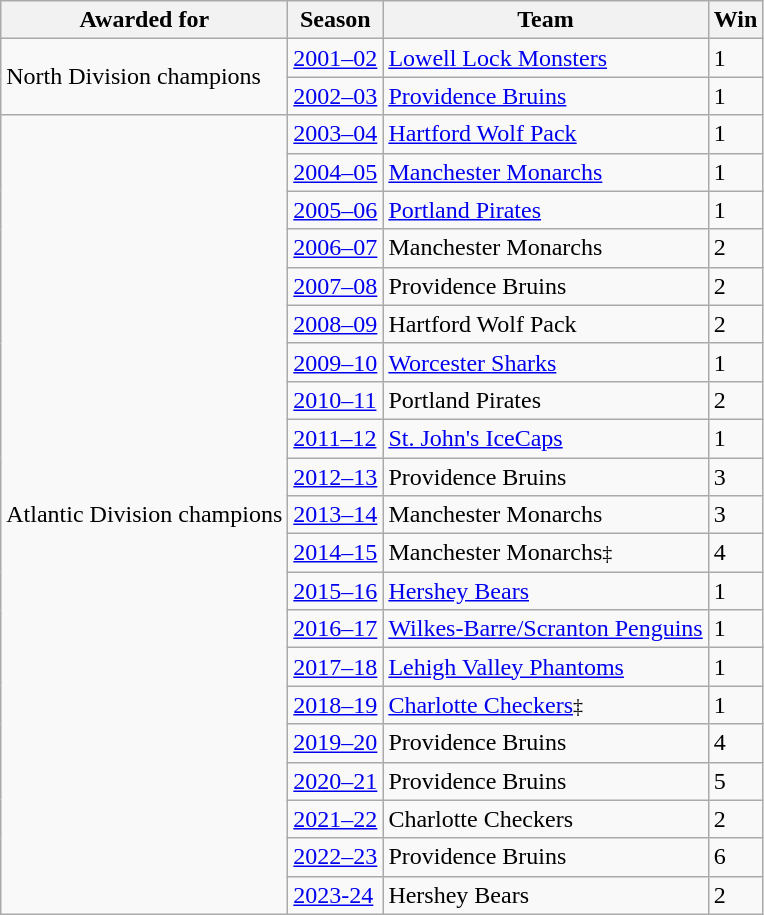<table class="wikitable sortable">
<tr>
<th>Awarded for</th>
<th>Season</th>
<th>Team</th>
<th>Win</th>
</tr>
<tr>
<td rowspan=2>North Division champions</td>
<td><a href='#'>2001–02</a></td>
<td><a href='#'>Lowell Lock Monsters</a></td>
<td>1</td>
</tr>
<tr>
<td><a href='#'>2002–03</a></td>
<td><a href='#'>Providence Bruins</a></td>
<td>1</td>
</tr>
<tr>
<td rowspan=40>Atlantic Division champions</td>
<td><a href='#'>2003–04</a></td>
<td><a href='#'>Hartford Wolf Pack</a></td>
<td>1</td>
</tr>
<tr>
<td><a href='#'>2004–05</a></td>
<td><a href='#'>Manchester Monarchs</a></td>
<td>1</td>
</tr>
<tr>
<td><a href='#'>2005–06</a></td>
<td><a href='#'>Portland Pirates</a></td>
<td>1</td>
</tr>
<tr>
<td><a href='#'>2006–07</a></td>
<td>Manchester Monarchs</td>
<td>2</td>
</tr>
<tr>
<td><a href='#'>2007–08</a></td>
<td>Providence Bruins</td>
<td>2</td>
</tr>
<tr>
<td><a href='#'>2008–09</a></td>
<td>Hartford Wolf Pack</td>
<td>2</td>
</tr>
<tr>
<td><a href='#'>2009–10</a></td>
<td><a href='#'>Worcester Sharks</a></td>
<td>1</td>
</tr>
<tr>
<td><a href='#'>2010–11</a></td>
<td>Portland Pirates</td>
<td>2</td>
</tr>
<tr>
<td><a href='#'>2011–12</a></td>
<td><a href='#'>St. John's IceCaps</a></td>
<td>1</td>
</tr>
<tr>
<td><a href='#'>2012–13</a></td>
<td>Providence Bruins</td>
<td>3</td>
</tr>
<tr>
<td><a href='#'>2013–14</a></td>
<td>Manchester Monarchs</td>
<td>3</td>
</tr>
<tr>
<td><a href='#'>2014–15</a></td>
<td>Manchester Monarchs<small>‡</small></td>
<td>4</td>
</tr>
<tr>
<td><a href='#'>2015–16</a></td>
<td><a href='#'>Hershey Bears</a></td>
<td>1</td>
</tr>
<tr>
<td><a href='#'>2016–17</a></td>
<td><a href='#'>Wilkes-Barre/Scranton Penguins</a></td>
<td>1</td>
</tr>
<tr>
<td><a href='#'>2017–18</a></td>
<td><a href='#'>Lehigh Valley Phantoms</a></td>
<td>1</td>
</tr>
<tr>
<td><a href='#'>2018–19</a></td>
<td><a href='#'>Charlotte Checkers</a><small>‡</small></td>
<td>1</td>
</tr>
<tr>
<td><a href='#'>2019–20</a></td>
<td>Providence Bruins</td>
<td>4</td>
</tr>
<tr>
<td><a href='#'>2020–21</a></td>
<td>Providence Bruins</td>
<td>5</td>
</tr>
<tr>
<td><a href='#'>2021–22</a></td>
<td>Charlotte Checkers</td>
<td>2</td>
</tr>
<tr>
<td><a href='#'>2022–23</a></td>
<td>Providence Bruins</td>
<td>6</td>
</tr>
<tr>
<td><a href='#'>2023-24</a></td>
<td>Hershey Bears</td>
<td>2</td>
</tr>
</table>
